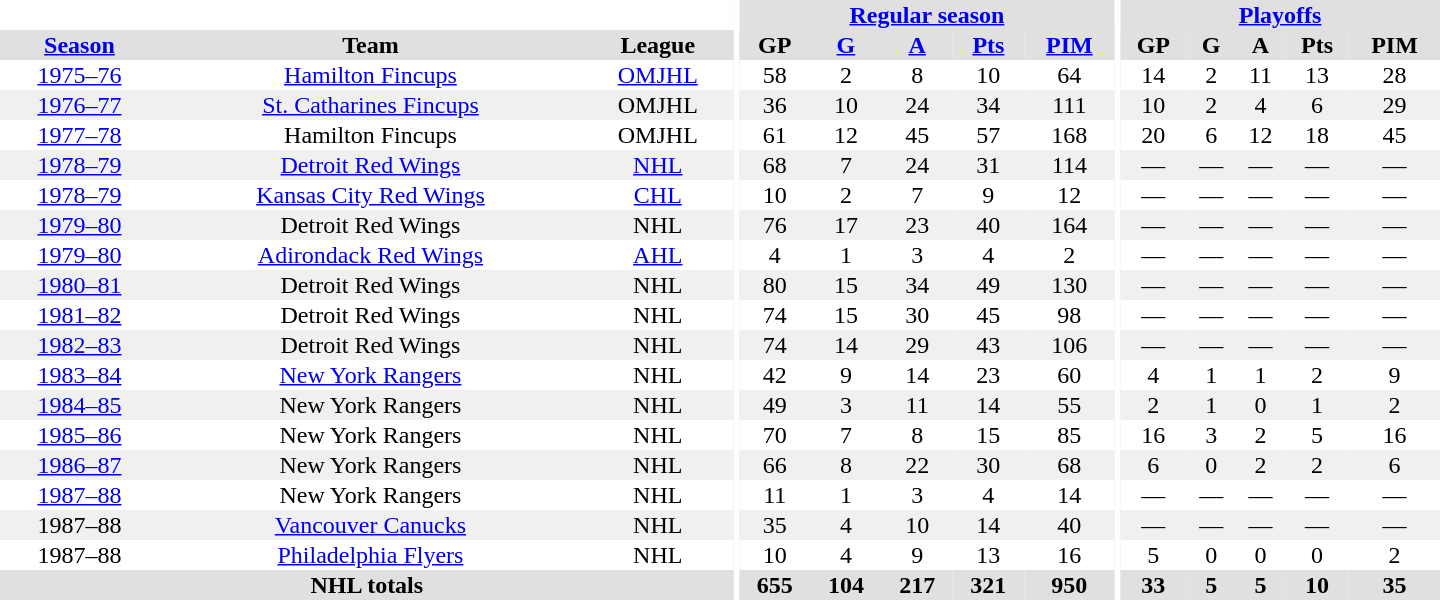<table border="0" cellpadding="1" cellspacing="0" style="text-align:center; width:60em">
<tr bgcolor="#e0e0e0">
<th colspan="3"  bgcolor="#ffffff"></th>
<th rowspan="100" bgcolor="#ffffff"></th>
<th colspan="5"><a href='#'>Regular season</a></th>
<th rowspan="100" bgcolor="#ffffff"></th>
<th colspan="5"><a href='#'>Playoffs</a></th>
</tr>
<tr bgcolor="#e0e0e0">
<th><a href='#'>Season</a></th>
<th>Team</th>
<th>League</th>
<th>GP</th>
<th><a href='#'>G</a></th>
<th><a href='#'>A</a></th>
<th><a href='#'>Pts</a></th>
<th><a href='#'>PIM</a></th>
<th>GP</th>
<th>G</th>
<th>A</th>
<th>Pts</th>
<th>PIM</th>
</tr>
<tr>
<td><a href='#'>1975–76</a></td>
<td><a href='#'>Hamilton Fincups</a></td>
<td><a href='#'>OMJHL</a></td>
<td>58</td>
<td>2</td>
<td>8</td>
<td>10</td>
<td>64</td>
<td>14</td>
<td>2</td>
<td>11</td>
<td>13</td>
<td>28</td>
</tr>
<tr bgcolor="#f0f0f0">
<td><a href='#'>1976–77</a></td>
<td><a href='#'>St. Catharines Fincups</a></td>
<td>OMJHL</td>
<td>36</td>
<td>10</td>
<td>24</td>
<td>34</td>
<td>111</td>
<td>10</td>
<td>2</td>
<td>4</td>
<td>6</td>
<td>29</td>
</tr>
<tr>
<td><a href='#'>1977–78</a></td>
<td>Hamilton Fincups</td>
<td>OMJHL</td>
<td>61</td>
<td>12</td>
<td>45</td>
<td>57</td>
<td>168</td>
<td>20</td>
<td>6</td>
<td>12</td>
<td>18</td>
<td>45</td>
</tr>
<tr bgcolor="#f0f0f0">
<td><a href='#'>1978–79</a></td>
<td><a href='#'>Detroit Red Wings</a></td>
<td><a href='#'>NHL</a></td>
<td>68</td>
<td>7</td>
<td>24</td>
<td>31</td>
<td>114</td>
<td>—</td>
<td>—</td>
<td>—</td>
<td>—</td>
<td>—</td>
</tr>
<tr>
<td><a href='#'>1978–79</a></td>
<td><a href='#'>Kansas City Red Wings</a></td>
<td><a href='#'>CHL</a></td>
<td>10</td>
<td>2</td>
<td>7</td>
<td>9</td>
<td>12</td>
<td>—</td>
<td>—</td>
<td>—</td>
<td>—</td>
<td>—</td>
</tr>
<tr bgcolor="#f0f0f0">
<td><a href='#'>1979–80</a></td>
<td>Detroit Red Wings</td>
<td>NHL</td>
<td>76</td>
<td>17</td>
<td>23</td>
<td>40</td>
<td>164</td>
<td>—</td>
<td>—</td>
<td>—</td>
<td>—</td>
<td>—</td>
</tr>
<tr>
<td><a href='#'>1979–80</a></td>
<td><a href='#'>Adirondack Red Wings</a></td>
<td><a href='#'>AHL</a></td>
<td>4</td>
<td>1</td>
<td>3</td>
<td>4</td>
<td>2</td>
<td>—</td>
<td>—</td>
<td>—</td>
<td>—</td>
<td>—</td>
</tr>
<tr bgcolor="#f0f0f0">
<td><a href='#'>1980–81</a></td>
<td>Detroit Red Wings</td>
<td>NHL</td>
<td>80</td>
<td>15</td>
<td>34</td>
<td>49</td>
<td>130</td>
<td>—</td>
<td>—</td>
<td>—</td>
<td>—</td>
<td>—</td>
</tr>
<tr>
<td><a href='#'>1981–82</a></td>
<td>Detroit Red Wings</td>
<td>NHL</td>
<td>74</td>
<td>15</td>
<td>30</td>
<td>45</td>
<td>98</td>
<td>—</td>
<td>—</td>
<td>—</td>
<td>—</td>
<td>—</td>
</tr>
<tr bgcolor="#f0f0f0">
<td><a href='#'>1982–83</a></td>
<td>Detroit Red Wings</td>
<td>NHL</td>
<td>74</td>
<td>14</td>
<td>29</td>
<td>43</td>
<td>106</td>
<td>—</td>
<td>—</td>
<td>—</td>
<td>—</td>
<td>—</td>
</tr>
<tr>
<td><a href='#'>1983–84</a></td>
<td><a href='#'>New York Rangers</a></td>
<td>NHL</td>
<td>42</td>
<td>9</td>
<td>14</td>
<td>23</td>
<td>60</td>
<td>4</td>
<td>1</td>
<td>1</td>
<td>2</td>
<td>9</td>
</tr>
<tr bgcolor="#f0f0f0">
<td><a href='#'>1984–85</a></td>
<td>New York Rangers</td>
<td>NHL</td>
<td>49</td>
<td>3</td>
<td>11</td>
<td>14</td>
<td>55</td>
<td>2</td>
<td>1</td>
<td>0</td>
<td>1</td>
<td>2</td>
</tr>
<tr>
<td><a href='#'>1985–86</a></td>
<td>New York Rangers</td>
<td>NHL</td>
<td>70</td>
<td>7</td>
<td>8</td>
<td>15</td>
<td>85</td>
<td>16</td>
<td>3</td>
<td>2</td>
<td>5</td>
<td>16</td>
</tr>
<tr bgcolor="#f0f0f0">
<td><a href='#'>1986–87</a></td>
<td>New York Rangers</td>
<td>NHL</td>
<td>66</td>
<td>8</td>
<td>22</td>
<td>30</td>
<td>68</td>
<td>6</td>
<td>0</td>
<td>2</td>
<td>2</td>
<td>6</td>
</tr>
<tr>
<td><a href='#'>1987–88</a></td>
<td>New York Rangers</td>
<td>NHL</td>
<td>11</td>
<td>1</td>
<td>3</td>
<td>4</td>
<td>14</td>
<td>—</td>
<td>—</td>
<td>—</td>
<td>—</td>
<td>—</td>
</tr>
<tr bgcolor="#f0f0f0">
<td>1987–88</td>
<td><a href='#'>Vancouver Canucks</a></td>
<td>NHL</td>
<td>35</td>
<td>4</td>
<td>10</td>
<td>14</td>
<td>40</td>
<td>—</td>
<td>—</td>
<td>—</td>
<td>—</td>
<td>—</td>
</tr>
<tr>
<td>1987–88</td>
<td><a href='#'>Philadelphia Flyers</a></td>
<td>NHL</td>
<td>10</td>
<td>4</td>
<td>9</td>
<td>13</td>
<td>16</td>
<td>5</td>
<td>0</td>
<td>0</td>
<td>0</td>
<td>2</td>
</tr>
<tr bgcolor="#e0e0e0">
<th colspan="3">NHL totals</th>
<th>655</th>
<th>104</th>
<th>217</th>
<th>321</th>
<th>950</th>
<th>33</th>
<th>5</th>
<th>5</th>
<th>10</th>
<th>35</th>
</tr>
</table>
